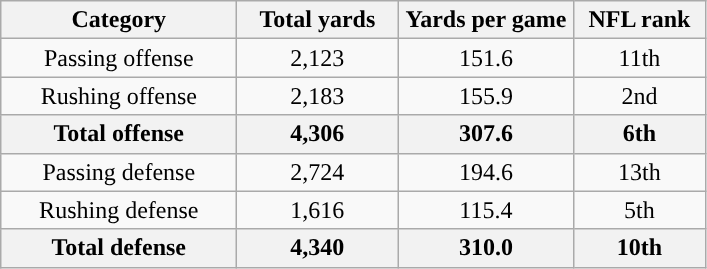<table class="wikitable" style="text-align:center">
<tr>
<th width=150px>Category</th>
<th width=100px>Total yards</th>
<th width=110px>Yards per game</th>
<th width=80px>NFL rank<br></th>
</tr>
<tr>
<td>Passing offense</td>
<td>2,123</td>
<td>151.6</td>
<td>11th</td>
</tr>
<tr>
<td>Rushing offense</td>
<td>2,183</td>
<td>155.9</td>
<td>2nd</td>
</tr>
<tr>
<th>Total offense</th>
<th>4,306</th>
<th>307.6</th>
<th>6th</th>
</tr>
<tr>
<td>Passing defense</td>
<td>2,724</td>
<td>194.6</td>
<td>13th</td>
</tr>
<tr>
<td>Rushing defense</td>
<td>1,616</td>
<td>115.4</td>
<td>5th</td>
</tr>
<tr>
<th>Total defense</th>
<th>4,340</th>
<th>310.0</th>
<th>10th</th>
</tr>
</table>
